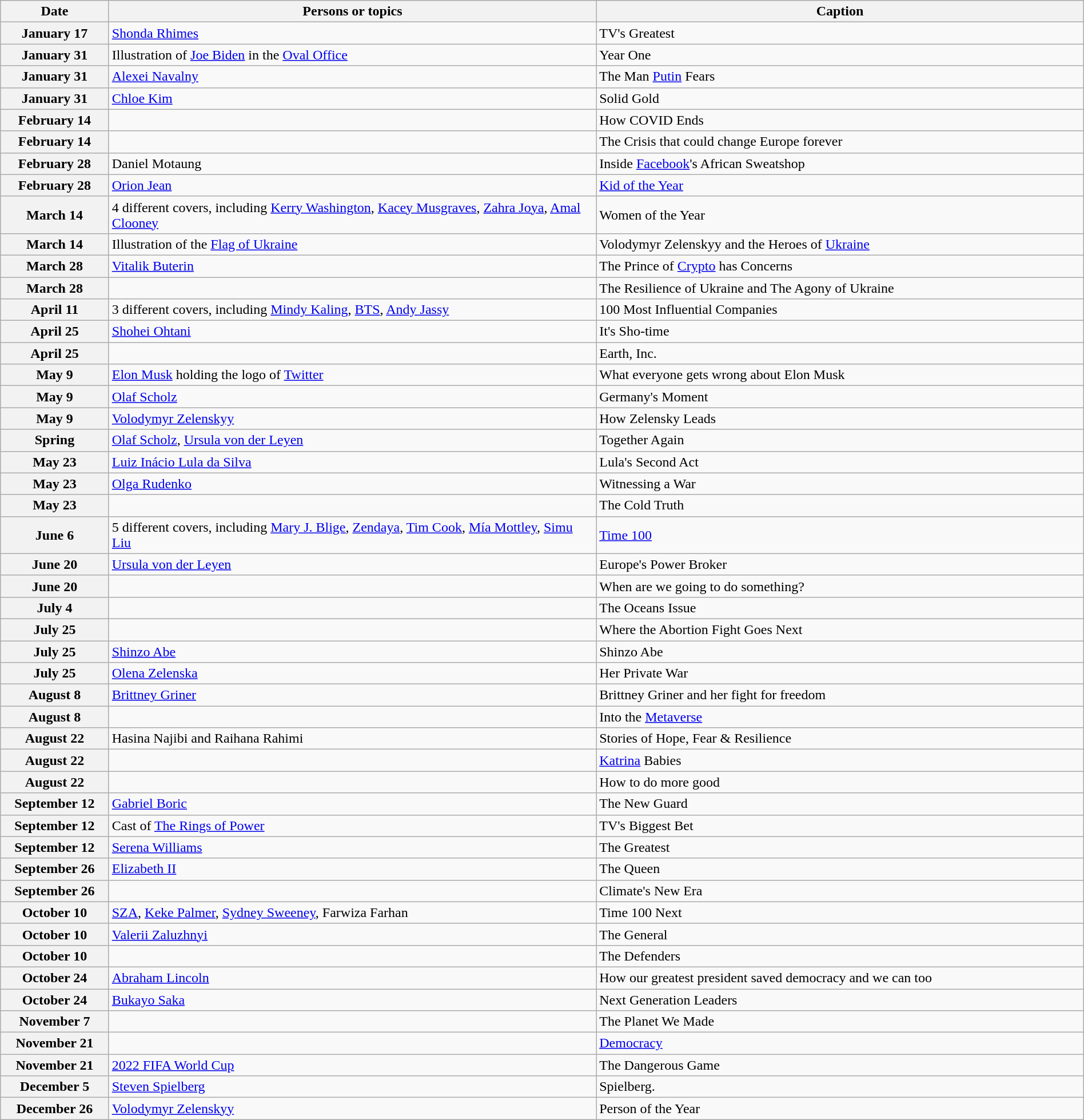<table class="wikitable sortable" style="width:100%;">
<tr>
<th width=10%>Date</th>
<th width=45%>Persons or topics</th>
<th width=45%>Caption</th>
</tr>
<tr>
<th>January 17</th>
<td><a href='#'>Shonda Rhimes</a></td>
<td>TV's Greatest</td>
</tr>
<tr>
<th>January 31</th>
<td>Illustration of <a href='#'>Joe Biden</a> in the <a href='#'>Oval Office</a></td>
<td>Year One</td>
</tr>
<tr>
<th>January 31</th>
<td><a href='#'>Alexei Navalny</a></td>
<td>The Man <a href='#'>Putin</a> Fears</td>
</tr>
<tr>
<th>January 31</th>
<td><a href='#'>Chloe Kim</a></td>
<td>Solid Gold</td>
</tr>
<tr>
<th>February 14</th>
<td></td>
<td>How COVID Ends</td>
</tr>
<tr>
<th>February 14</th>
<td></td>
<td>The Crisis that could change Europe forever</td>
</tr>
<tr>
<th>February 28</th>
<td>Daniel Motaung</td>
<td>Inside <a href='#'>Facebook</a>'s African Sweatshop</td>
</tr>
<tr>
<th>February 28</th>
<td><a href='#'>Orion Jean</a></td>
<td><a href='#'>Kid of the Year</a></td>
</tr>
<tr>
<th>March 14</th>
<td>4 different covers, including <a href='#'>Kerry Washington</a>, <a href='#'>Kacey Musgraves</a>, <a href='#'>Zahra Joya</a>, <a href='#'>Amal Clooney</a></td>
<td>Women of the Year</td>
</tr>
<tr>
<th>March 14</th>
<td>Illustration of the <a href='#'>Flag of Ukraine</a></td>
<td>Volodymyr Zelenskyy and the Heroes of <a href='#'>Ukraine</a></td>
</tr>
<tr>
<th>March 28</th>
<td><a href='#'>Vitalik Buterin</a></td>
<td>The Prince of <a href='#'>Crypto</a> has Concerns</td>
</tr>
<tr>
<th>March 28</th>
<td></td>
<td>The Resilience of Ukraine and The Agony of Ukraine</td>
</tr>
<tr>
<th>April 11</th>
<td>3 different covers, including <a href='#'>Mindy Kaling</a>, <a href='#'>BTS</a>, <a href='#'>Andy Jassy</a></td>
<td>100 Most Influential Companies</td>
</tr>
<tr>
<th>April 25</th>
<td><a href='#'>Shohei Ohtani</a></td>
<td>It's Sho-time</td>
</tr>
<tr>
<th>April 25</th>
<td></td>
<td>Earth, Inc.</td>
</tr>
<tr>
<th>May 9</th>
<td><a href='#'>Elon Musk</a> holding the logo of <a href='#'>Twitter</a></td>
<td>What everyone gets wrong about Elon Musk</td>
</tr>
<tr>
<th>May 9</th>
<td><a href='#'>Olaf Scholz</a></td>
<td>Germany's Moment</td>
</tr>
<tr>
<th>May 9</th>
<td><a href='#'>Volodymyr Zelenskyy</a></td>
<td>How Zelensky Leads</td>
</tr>
<tr>
<th>Spring</th>
<td><a href='#'>Olaf Scholz</a>, <a href='#'>Ursula von der Leyen</a></td>
<td>Together Again</td>
</tr>
<tr>
<th>May 23</th>
<td><a href='#'>Luiz Inácio Lula da Silva</a></td>
<td>Lula's Second Act</td>
</tr>
<tr>
<th>May 23</th>
<td><a href='#'>Olga Rudenko</a></td>
<td>Witnessing a War</td>
</tr>
<tr>
<th>May 23</th>
<td></td>
<td>The Cold Truth</td>
</tr>
<tr>
<th>June 6</th>
<td>5 different covers, including <a href='#'>Mary J. Blige</a>, <a href='#'>Zendaya</a>, <a href='#'>Tim Cook</a>, <a href='#'>Mía Mottley</a>, <a href='#'>Simu Liu</a></td>
<td><a href='#'>Time 100</a></td>
</tr>
<tr>
<th>June 20</th>
<td><a href='#'>Ursula von der Leyen</a></td>
<td>Europe's Power Broker</td>
</tr>
<tr>
<th>June 20</th>
<td></td>
<td>When are we going to do something?</td>
</tr>
<tr>
<th>July 4</th>
<td></td>
<td>The Oceans Issue</td>
</tr>
<tr>
<th>July 25</th>
<td></td>
<td>Where the Abortion Fight Goes Next</td>
</tr>
<tr>
<th>July 25</th>
<td><a href='#'>Shinzo Abe</a></td>
<td>Shinzo Abe</td>
</tr>
<tr>
<th>July 25</th>
<td><a href='#'>Olena Zelenska</a></td>
<td>Her Private War</td>
</tr>
<tr>
<th>August 8</th>
<td><a href='#'>Brittney Griner</a></td>
<td>Brittney Griner and her fight for freedom</td>
</tr>
<tr>
<th>August 8</th>
<td></td>
<td>Into the <a href='#'>Metaverse</a></td>
</tr>
<tr>
<th>August 22</th>
<td>Hasina Najibi and Raihana Rahimi</td>
<td>Stories of Hope, Fear & Resilience</td>
</tr>
<tr>
<th>August 22</th>
<td></td>
<td><a href='#'>Katrina</a> Babies</td>
</tr>
<tr>
<th>August 22</th>
<td></td>
<td>How to do more good</td>
</tr>
<tr>
<th>September 12</th>
<td><a href='#'>Gabriel Boric</a></td>
<td>The New Guard</td>
</tr>
<tr>
<th>September 12</th>
<td>Cast of <a href='#'>The Rings of Power</a></td>
<td>TV's Biggest Bet</td>
</tr>
<tr>
<th>September 12</th>
<td><a href='#'>Serena Williams</a></td>
<td>The Greatest</td>
</tr>
<tr>
<th>September 26</th>
<td><a href='#'>Elizabeth II</a></td>
<td>The Queen</td>
</tr>
<tr>
<th>September 26</th>
<td></td>
<td>Climate's New Era</td>
</tr>
<tr>
<th>October 10</th>
<td><a href='#'>SZA</a>, <a href='#'>Keke Palmer</a>, <a href='#'>Sydney Sweeney</a>, Farwiza Farhan</td>
<td>Time 100 Next</td>
</tr>
<tr>
<th>October 10</th>
<td><a href='#'>Valerii Zaluzhnyi</a></td>
<td>The General</td>
</tr>
<tr>
<th>October 10</th>
<td></td>
<td>The Defenders</td>
</tr>
<tr>
<th>October 24</th>
<td><a href='#'>Abraham Lincoln</a></td>
<td>How our greatest president saved democracy and we can too</td>
</tr>
<tr>
<th>October 24</th>
<td><a href='#'>Bukayo Saka</a></td>
<td>Next Generation Leaders</td>
</tr>
<tr>
<th>November 7</th>
<td></td>
<td>The Planet We Made</td>
</tr>
<tr>
<th>November 21</th>
<td></td>
<td><a href='#'>Democracy</a></td>
</tr>
<tr>
<th>November 21</th>
<td><a href='#'>2022 FIFA World Cup</a></td>
<td>The Dangerous Game</td>
</tr>
<tr>
<th>December 5</th>
<td><a href='#'>Steven Spielberg</a></td>
<td>Spielberg.</td>
</tr>
<tr>
<th>December 26</th>
<td><a href='#'>Volodymyr Zelenskyy</a></td>
<td>Person of the Year</td>
</tr>
</table>
